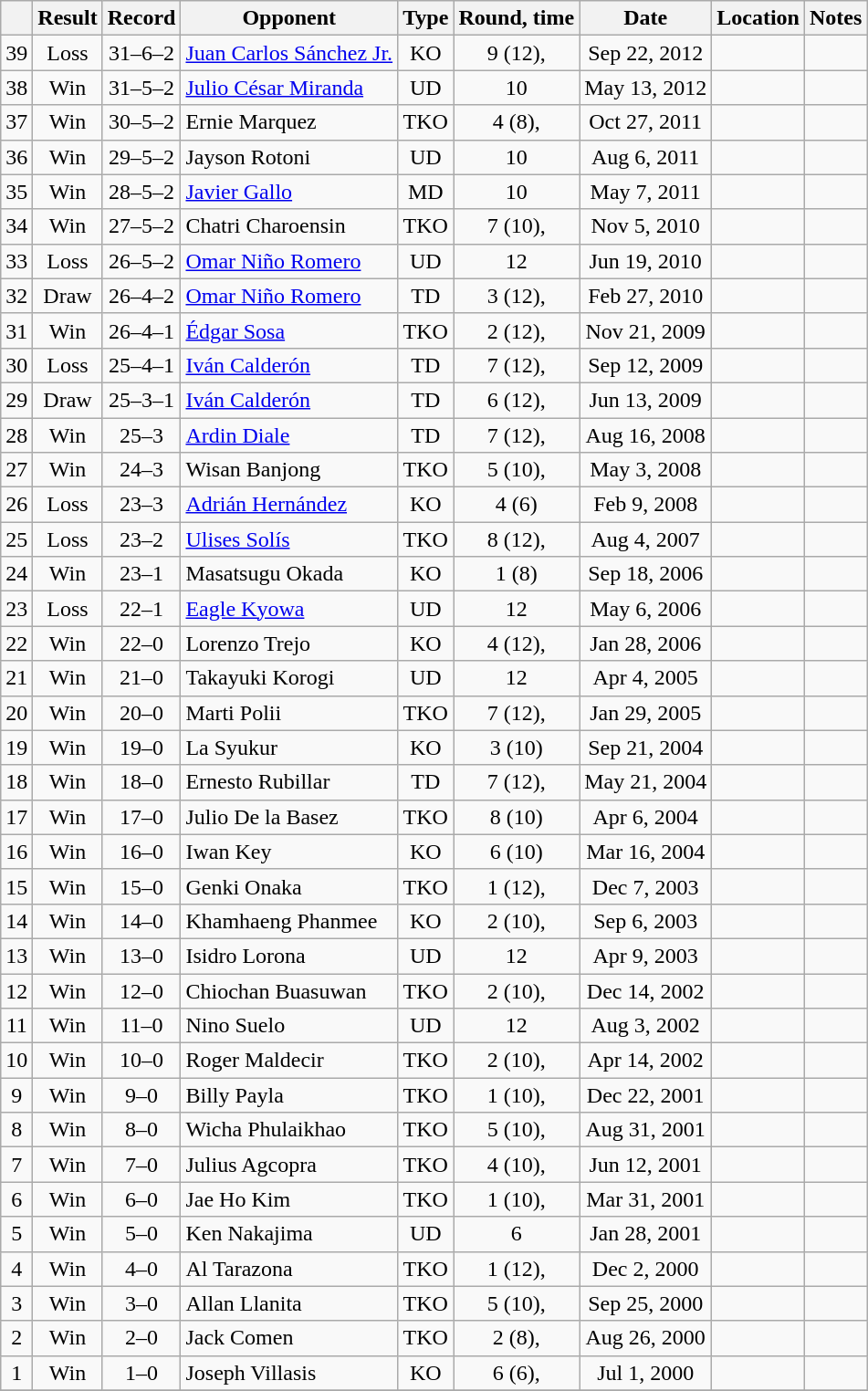<table class="wikitable" style="text-align:center">
<tr>
<th></th>
<th>Result</th>
<th>Record</th>
<th>Opponent</th>
<th>Type</th>
<th>Round, time</th>
<th>Date</th>
<th>Location</th>
<th>Notes</th>
</tr>
<tr>
<td>39</td>
<td>Loss</td>
<td>31–6–2</td>
<td align=left><a href='#'>Juan Carlos Sánchez Jr.</a></td>
<td>KO</td>
<td>9 (12), </td>
<td>Sep 22, 2012</td>
<td style="text-align:left;"></td>
<td></td>
</tr>
<tr>
<td>38</td>
<td>Win</td>
<td>31–5–2</td>
<td align=left><a href='#'>Julio César Miranda</a></td>
<td>UD</td>
<td>10</td>
<td>May 13, 2012</td>
<td style="text-align:left;"></td>
<td></td>
</tr>
<tr>
<td>37</td>
<td>Win</td>
<td>30–5–2</td>
<td align=left>Ernie Marquez</td>
<td>TKO</td>
<td>4 (8), </td>
<td>Oct 27, 2011</td>
<td style="text-align:left;"></td>
<td></td>
</tr>
<tr>
<td>36</td>
<td>Win</td>
<td>29–5–2</td>
<td align=left>Jayson Rotoni</td>
<td>UD</td>
<td>10</td>
<td>Aug 6, 2011</td>
<td style="text-align:left;"></td>
<td></td>
</tr>
<tr>
<td>35</td>
<td>Win</td>
<td>28–5–2</td>
<td align=left><a href='#'>Javier Gallo</a></td>
<td>MD</td>
<td>10</td>
<td>May 7, 2011</td>
<td style="text-align:left;"></td>
<td></td>
</tr>
<tr>
<td>34</td>
<td>Win</td>
<td>27–5–2</td>
<td align=left>Chatri Charoensin</td>
<td>TKO</td>
<td>7 (10), </td>
<td>Nov 5, 2010</td>
<td style="text-align:left;"></td>
<td></td>
</tr>
<tr>
<td>33</td>
<td>Loss</td>
<td>26–5–2</td>
<td align=left><a href='#'>Omar Niño Romero</a></td>
<td>UD</td>
<td>12</td>
<td>Jun 19, 2010</td>
<td style="text-align:left;"></td>
<td style="text-align:left;"></td>
</tr>
<tr>
<td>32</td>
<td>Draw</td>
<td>26–4–2</td>
<td align=left><a href='#'>Omar Niño Romero</a></td>
<td>TD</td>
<td>3 (12), </td>
<td>Feb 27, 2010</td>
<td style="text-align:left;"></td>
<td style="text-align:left;"></td>
</tr>
<tr>
<td>31</td>
<td>Win</td>
<td>26–4–1</td>
<td align=left><a href='#'>Édgar Sosa</a></td>
<td>TKO</td>
<td>2 (12), </td>
<td>Nov 21, 2009</td>
<td style="text-align:left;"></td>
<td style="text-align:left;"></td>
</tr>
<tr>
<td>30</td>
<td>Loss</td>
<td>25–4–1</td>
<td align=left><a href='#'>Iván Calderón</a></td>
<td>TD</td>
<td>7 (12), </td>
<td>Sep 12, 2009</td>
<td style="text-align:left;"></td>
<td style="text-align:left;"></td>
</tr>
<tr>
<td>29</td>
<td>Draw</td>
<td>25–3–1</td>
<td align=left><a href='#'>Iván Calderón</a></td>
<td>TD</td>
<td>6 (12), </td>
<td>Jun 13, 2009</td>
<td style="text-align:left;"></td>
<td style="text-align:left;"></td>
</tr>
<tr>
<td>28</td>
<td>Win</td>
<td>25–3</td>
<td align=left><a href='#'>Ardin Diale</a></td>
<td>TD</td>
<td>7 (12), </td>
<td>Aug 16, 2008</td>
<td style="text-align:left;"></td>
<td style="text-align:left;"></td>
</tr>
<tr>
<td>27</td>
<td>Win</td>
<td>24–3</td>
<td align=left>Wisan Banjong</td>
<td>TKO</td>
<td>5 (10), </td>
<td>May 3, 2008</td>
<td style="text-align:left;"></td>
<td></td>
</tr>
<tr>
<td>26</td>
<td>Loss</td>
<td>23–3</td>
<td align=left><a href='#'>Adrián Hernández</a></td>
<td>KO</td>
<td>4 (6)</td>
<td>Feb 9, 2008</td>
<td style="text-align:left;"></td>
<td></td>
</tr>
<tr>
<td>25</td>
<td>Loss</td>
<td>23–2</td>
<td align=left><a href='#'>Ulises Solís</a></td>
<td>TKO</td>
<td>8 (12), </td>
<td>Aug 4, 2007</td>
<td style="text-align:left;"></td>
<td style="text-align:left;"></td>
</tr>
<tr>
<td>24</td>
<td>Win</td>
<td>23–1</td>
<td align=left>Masatsugu Okada</td>
<td>KO</td>
<td>1 (8)</td>
<td>Sep 18, 2006</td>
<td style="text-align:left;"></td>
<td></td>
</tr>
<tr>
<td>23</td>
<td>Loss</td>
<td>22–1</td>
<td align=left><a href='#'>Eagle Kyowa</a></td>
<td>UD</td>
<td>12</td>
<td>May 6, 2006</td>
<td style="text-align:left;"></td>
<td align=left></td>
</tr>
<tr>
<td>22</td>
<td>Win</td>
<td>22–0</td>
<td align=left>Lorenzo Trejo</td>
<td>KO</td>
<td>4 (12), </td>
<td>Jan 28, 2006</td>
<td style="text-align:left;"></td>
<td></td>
</tr>
<tr>
<td>21</td>
<td>Win</td>
<td>21–0</td>
<td align=left>Takayuki Korogi</td>
<td>UD</td>
<td>12</td>
<td>Apr 4, 2005</td>
<td style="text-align:left;"></td>
<td style="text-align:left;"></td>
</tr>
<tr>
<td>20</td>
<td>Win</td>
<td>20–0</td>
<td align=left>Marti Polii</td>
<td>TKO</td>
<td>7 (12), </td>
<td>Jan 29, 2005</td>
<td style="text-align:left;"></td>
<td style="text-align:left;"></td>
</tr>
<tr>
<td>19</td>
<td>Win</td>
<td>19–0</td>
<td align=left>La Syukur</td>
<td>KO</td>
<td>3 (10)</td>
<td>Sep 21, 2004</td>
<td style="text-align:left;"></td>
<td></td>
</tr>
<tr>
<td>18</td>
<td>Win</td>
<td>18–0</td>
<td align=left>Ernesto Rubillar</td>
<td>TD</td>
<td>7 (12), </td>
<td>May 21, 2004</td>
<td style="text-align:left;"></td>
<td style="text-align:left;"></td>
</tr>
<tr>
<td>17</td>
<td>Win</td>
<td>17–0</td>
<td align=left>Julio De la Basez</td>
<td>TKO</td>
<td>8 (10)</td>
<td>Apr 6, 2004</td>
<td style="text-align:left;"></td>
<td></td>
</tr>
<tr>
<td>16</td>
<td>Win</td>
<td>16–0</td>
<td align=left>Iwan Key</td>
<td>KO</td>
<td>6 (10)</td>
<td>Mar 16, 2004</td>
<td style="text-align:left;"></td>
<td></td>
</tr>
<tr>
<td>15</td>
<td>Win</td>
<td>15–0</td>
<td align=left>Genki Onaka</td>
<td>TKO</td>
<td>1 (12), </td>
<td>Dec 7, 2003</td>
<td style="text-align:left;"></td>
<td style="text-align:left;"></td>
</tr>
<tr>
<td>14</td>
<td>Win</td>
<td>14–0</td>
<td align=left>Khamhaeng Phanmee</td>
<td>KO</td>
<td>2 (10), </td>
<td>Sep 6, 2003</td>
<td style="text-align:left;"></td>
<td></td>
</tr>
<tr>
<td>13</td>
<td>Win</td>
<td>13–0</td>
<td align=left>Isidro Lorona</td>
<td>UD</td>
<td>12</td>
<td>Apr 9, 2003</td>
<td style="text-align:left;"></td>
<td style="text-align:left;"></td>
</tr>
<tr>
<td>12</td>
<td>Win</td>
<td>12–0</td>
<td align=left>Chiochan Buasuwan</td>
<td>TKO</td>
<td>2 (10), </td>
<td>Dec 14, 2002</td>
<td style="text-align:left;"></td>
<td></td>
</tr>
<tr>
<td>11</td>
<td>Win</td>
<td>11–0</td>
<td align=left>Nino Suelo</td>
<td>UD</td>
<td>12</td>
<td>Aug 3, 2002</td>
<td style="text-align:left;"></td>
<td style="text-align:left;"></td>
</tr>
<tr>
<td>10</td>
<td>Win</td>
<td>10–0</td>
<td align=left>Roger Maldecir</td>
<td>TKO</td>
<td>2 (10), </td>
<td>Apr 14, 2002</td>
<td style="text-align:left;"></td>
<td></td>
</tr>
<tr>
<td>9</td>
<td>Win</td>
<td>9–0</td>
<td align=left>Billy Payla</td>
<td>TKO</td>
<td>1 (10), </td>
<td>Dec 22, 2001</td>
<td style="text-align:left;"></td>
<td></td>
</tr>
<tr>
<td>8</td>
<td>Win</td>
<td>8–0</td>
<td align=left>Wicha Phulaikhao</td>
<td>TKO</td>
<td>5 (10), </td>
<td>Aug 31, 2001</td>
<td style="text-align:left;"></td>
<td></td>
</tr>
<tr>
<td>7</td>
<td>Win</td>
<td>7–0</td>
<td align=left>Julius Agcopra</td>
<td>TKO</td>
<td>4 (10), </td>
<td>Jun 12, 2001</td>
<td style="text-align:left;"></td>
<td></td>
</tr>
<tr>
<td>6</td>
<td>Win</td>
<td>6–0</td>
<td align=left>Jae Ho Kim</td>
<td>TKO</td>
<td>1 (10), </td>
<td>Mar 31, 2001</td>
<td style="text-align:left;"></td>
<td></td>
</tr>
<tr>
<td>5</td>
<td>Win</td>
<td>5–0</td>
<td align=left>Ken Nakajima</td>
<td>UD</td>
<td>6</td>
<td>Jan 28, 2001</td>
<td style="text-align:left;"></td>
<td></td>
</tr>
<tr>
<td>4</td>
<td>Win</td>
<td>4–0</td>
<td align=left>Al Tarazona</td>
<td>TKO</td>
<td>1 (12), </td>
<td>Dec 2, 2000</td>
<td style="text-align:left;"></td>
<td style="text-align:left;"></td>
</tr>
<tr>
<td>3</td>
<td>Win</td>
<td>3–0</td>
<td align=left>Allan Llanita</td>
<td>TKO</td>
<td>5 (10), </td>
<td>Sep 25, 2000</td>
<td style="text-align:left;"></td>
<td></td>
</tr>
<tr>
<td>2</td>
<td>Win</td>
<td>2–0</td>
<td align=left>Jack Comen</td>
<td>TKO</td>
<td>2 (8), </td>
<td>Aug 26, 2000</td>
<td style="text-align:left;"></td>
<td></td>
</tr>
<tr>
<td>1</td>
<td>Win</td>
<td>1–0</td>
<td align=left>Joseph Villasis</td>
<td>KO</td>
<td>6 (6), </td>
<td>Jul 1, 2000</td>
<td style="text-align:left;"></td>
<td></td>
</tr>
<tr>
</tr>
</table>
